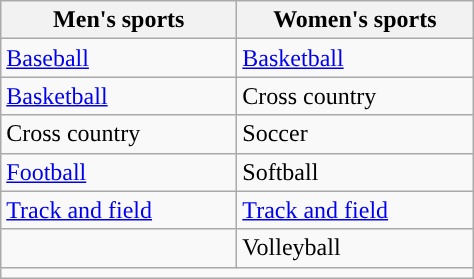<table class="wikitable">
<tr>
<th width=150px>Men's sports</th>
<th width=150px>Women's sports</th>
</tr>
<tr>
<td><a href='#'>Baseball</a></td>
<td><a href='#'>Basketball</a></td>
</tr>
<tr>
<td><a href='#'>Basketball</a></td>
<td>Cross country</td>
</tr>
<tr>
<td>Cross country</td>
<td>Soccer</td>
</tr>
<tr>
<td><a href='#'>Football</a></td>
<td>Softball</td>
</tr>
<tr>
<td><a href='#'>Track and field</a></td>
<td><a href='#'>Track and field</a></td>
</tr>
<tr>
<td></td>
<td>Volleyball</td>
</tr>
<tr>
<td colspan="2"></td>
</tr>
</table>
